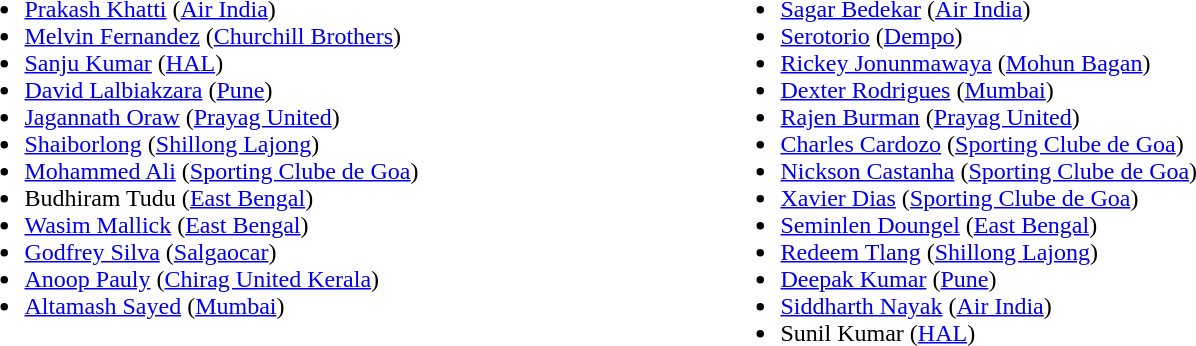<table>
<tr>
<td style="vertical-align:top; width:500px;"><br><ul><li> <a href='#'>Prakash Khatti</a> (<a href='#'>Air India</a>)</li><li> <a href='#'>Melvin Fernandez</a> (<a href='#'>Churchill Brothers</a>)</li><li> <a href='#'>Sanju Kumar</a> (<a href='#'>HAL</a>)</li><li> <a href='#'>David Lalbiakzara</a> (<a href='#'>Pune</a>)</li><li> <a href='#'>Jagannath Oraw</a> (<a href='#'>Prayag United</a>)</li><li> <a href='#'>Shaiborlong</a> (<a href='#'>Shillong Lajong</a>)</li><li> <a href='#'>Mohammed Ali</a> (<a href='#'>Sporting Clube de Goa</a>)</li><li> Budhiram Tudu (<a href='#'>East Bengal</a>)</li><li> <a href='#'>Wasim Mallick</a> (<a href='#'>East Bengal</a>)</li><li> <a href='#'>Godfrey Silva</a> (<a href='#'>Salgaocar</a>)</li><li> <a href='#'>Anoop Pauly</a> (<a href='#'>Chirag United Kerala</a>)</li><li> <a href='#'>Altamash Sayed</a> (<a href='#'>Mumbai</a>)</li></ul></td>
<td style="vertical-align:top; width:500px;"><br><ul><li> <a href='#'>Sagar Bedekar</a> (<a href='#'>Air India</a>)</li><li> <a href='#'>Serotorio</a> (<a href='#'>Dempo</a>)</li><li> <a href='#'>Rickey Jonunmawaya</a> (<a href='#'>Mohun Bagan</a>)</li><li> <a href='#'>Dexter Rodrigues</a> (<a href='#'>Mumbai</a>)</li><li> <a href='#'>Rajen Burman</a> (<a href='#'>Prayag United</a>)</li><li> <a href='#'>Charles Cardozo</a> (<a href='#'>Sporting Clube de Goa</a>)</li><li> <a href='#'>Nickson Castanha</a> (<a href='#'>Sporting Clube de Goa</a>)</li><li> <a href='#'>Xavier Dias</a> (<a href='#'>Sporting Clube de Goa</a>)</li><li> <a href='#'>Seminlen Doungel</a> (<a href='#'>East Bengal</a>)</li><li> <a href='#'>Redeem Tlang</a> (<a href='#'>Shillong Lajong</a>)</li><li> <a href='#'>Deepak Kumar</a> (<a href='#'>Pune</a>)</li><li> <a href='#'>Siddharth Nayak</a> (<a href='#'>Air India</a>)</li><li> Sunil Kumar (<a href='#'>HAL</a>)</li></ul></td>
</tr>
</table>
